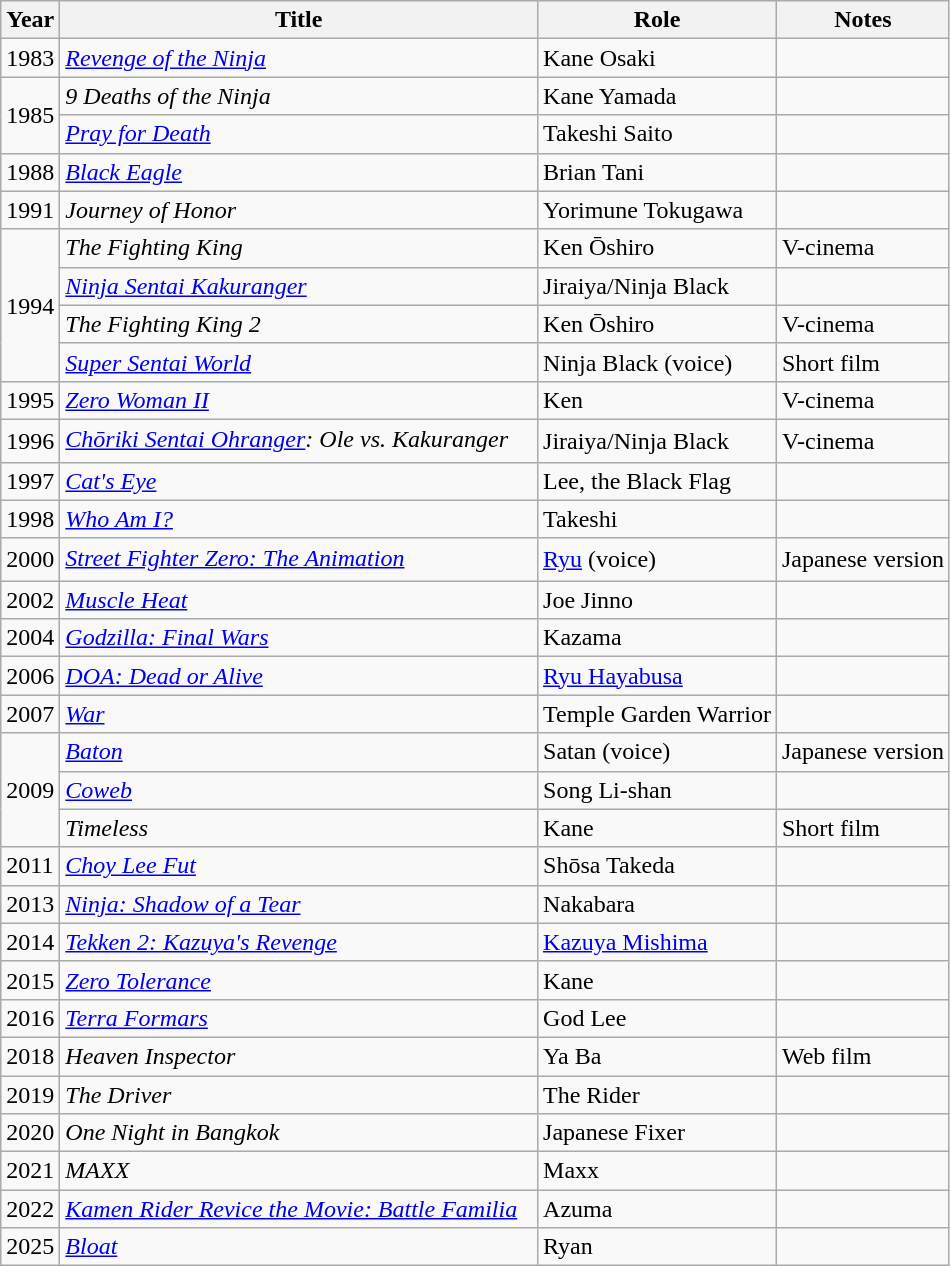<table class="wikitable plainrowheaders sortable">
<tr>
<th scope="col">Year</th>
<th scope="col">Title</th>
<th scope="col">Role</th>
<th scope="col" class="unsortable">Notes</th>
</tr>
<tr>
<td>1983</td>
<td><em><a href='#'>Revenge of the Ninja</a></em></td>
<td>Kane Osaki</td>
<td></td>
</tr>
<tr>
<td rowspan="2">1985</td>
<td><em>9 Deaths of the Ninja</em></td>
<td>Kane Yamada</td>
<td></td>
</tr>
<tr>
<td><em><a href='#'>Pray for Death</a></em></td>
<td>Takeshi Saito</td>
<td></td>
</tr>
<tr>
<td>1988</td>
<td><em><a href='#'>Black Eagle</a></em></td>
<td>Brian Tani</td>
<td></td>
</tr>
<tr>
<td>1991</td>
<td><em>Journey of Honor</em></td>
<td>Yorimune Tokugawa</td>
<td></td>
</tr>
<tr>
<td rowspan="4">1994</td>
<td><em>The Fighting King</em></td>
<td>Ken Ōshiro</td>
<td>V-cinema</td>
</tr>
<tr>
<td><em><a href='#'>Ninja Sentai Kakuranger</a></em></td>
<td>Jiraiya/Ninja Black</td>
<td></td>
</tr>
<tr>
<td><em>The Fighting King 2</em></td>
<td>Ken Ōshiro</td>
<td>V-cinema</td>
</tr>
<tr>
<td><em><a href='#'>Super Sentai World</a></em></td>
<td>Ninja Black (voice)</td>
<td>Short film</td>
</tr>
<tr>
<td>1995</td>
<td><a href='#'><em>Zero Woman II</em></a></td>
<td>Ken</td>
<td>V-cinema</td>
</tr>
<tr>
<td>1996</td>
<td><em><a href='#'>Chōriki Sentai Ohranger</a>: Ole vs. Kakuranger</em>　</td>
<td>Jiraiya/Ninja Black</td>
<td>V-cinema</td>
</tr>
<tr>
<td>1997</td>
<td><em><a href='#'>Cat's Eye</a></em></td>
<td>Lee, the Black Flag</td>
<td></td>
</tr>
<tr>
<td>1998</td>
<td><em><a href='#'>Who Am I?</a></em></td>
<td>Takeshi</td>
<td></td>
</tr>
<tr>
<td>2000</td>
<td><em><a href='#'>Street Fighter Zero: The Animation</a></em>　</td>
<td><a href='#'>Ryu</a> (voice)</td>
<td>Japanese version</td>
</tr>
<tr>
<td>2002</td>
<td><em><a href='#'>Muscle Heat</a></em></td>
<td>Joe Jinno</td>
<td></td>
</tr>
<tr>
<td>2004</td>
<td><em><a href='#'>Godzilla: Final Wars</a></em></td>
<td>Kazama</td>
<td></td>
</tr>
<tr>
<td>2006</td>
<td><em><a href='#'>DOA: Dead or Alive</a></em></td>
<td><a href='#'>Ryu Hayabusa</a></td>
<td></td>
</tr>
<tr>
<td>2007</td>
<td><em><a href='#'>War</a></em></td>
<td>Temple Garden Warrior</td>
<td></td>
</tr>
<tr>
<td rowspan="3">2009</td>
<td><em><a href='#'>Baton</a></em></td>
<td>Satan (voice)</td>
<td>Japanese version</td>
</tr>
<tr>
<td><em><a href='#'>Coweb</a></em></td>
<td>Song Li-shan</td>
<td></td>
</tr>
<tr>
<td><em>Timeless</em></td>
<td>Kane</td>
<td>Short film</td>
</tr>
<tr>
<td>2011</td>
<td><em><a href='#'>Choy Lee Fut</a></em></td>
<td>Shōsa Takeda</td>
<td></td>
</tr>
<tr>
<td>2013</td>
<td><em><a href='#'>Ninja: Shadow of a Tear</a></em></td>
<td>Nakabara</td>
<td></td>
</tr>
<tr>
<td>2014</td>
<td><em><a href='#'>Tekken 2: Kazuya's Revenge</a></em></td>
<td><a href='#'>Kazuya Mishima</a></td>
<td></td>
</tr>
<tr>
<td>2015</td>
<td><em><a href='#'>Zero Tolerance</a></em></td>
<td>Kane</td>
<td></td>
</tr>
<tr>
<td>2016</td>
<td><em><a href='#'>Terra Formars</a></em></td>
<td>God Lee</td>
<td></td>
</tr>
<tr>
<td>2018</td>
<td><em>Heaven Inspector</em></td>
<td>Ya Ba</td>
<td>Web film</td>
</tr>
<tr>
<td>2019</td>
<td><em>The Driver</em></td>
<td>The Rider</td>
<td></td>
</tr>
<tr>
<td>2020</td>
<td><em>One Night in Bangkok</em></td>
<td>Japanese Fixer</td>
<td></td>
</tr>
<tr>
<td>2021</td>
<td><em>MAXX</em></td>
<td>Maxx</td>
<td></td>
</tr>
<tr>
<td>2022</td>
<td><em><a href='#'>Kamen Rider Revice the Movie: Battle Familia</a></em></td>
<td>Azuma</td>
<td></td>
</tr>
<tr>
<td>2025</td>
<td><em><a href='#'>Bloat</a></em></td>
<td>Ryan</td>
<td></td>
</tr>
</table>
